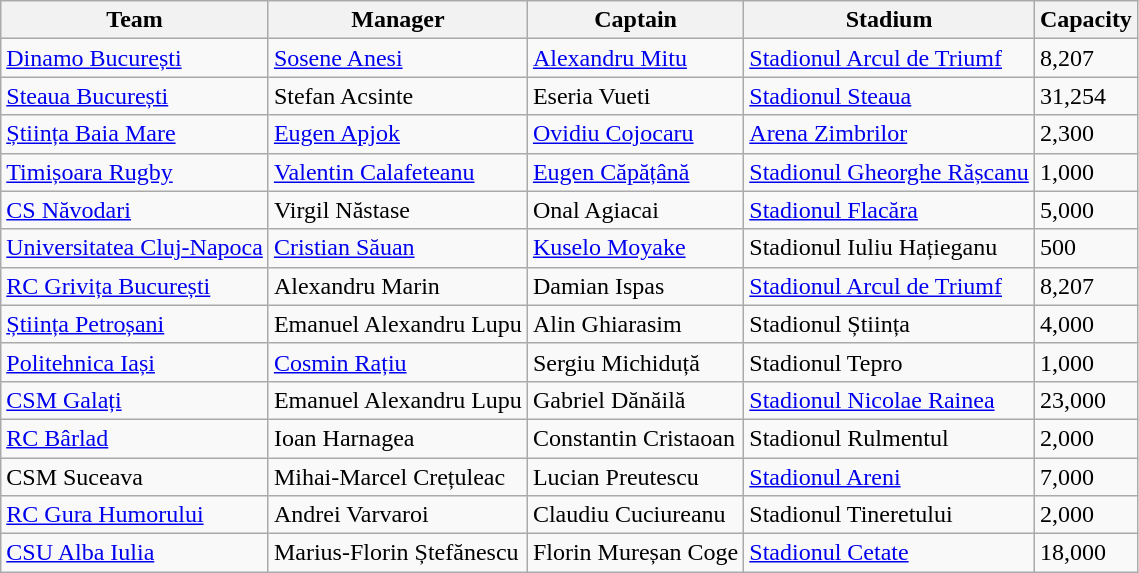<table class="wikitable sortable">
<tr>
<th>Team</th>
<th>Manager</th>
<th>Captain</th>
<th>Stadium</th>
<th>Capacity</th>
</tr>
<tr>
<td><a href='#'>Dinamo București</a></td>
<td> <a href='#'>Sosene Anesi</a></td>
<td> <a href='#'>Alexandru Mitu</a></td>
<td><a href='#'>Stadionul Arcul de Triumf</a></td>
<td>8,207</td>
</tr>
<tr>
<td><a href='#'>Steaua București</a></td>
<td> Stefan Acsinte</td>
<td> Eseria Vueti</td>
<td><a href='#'>Stadionul Steaua</a></td>
<td>31,254</td>
</tr>
<tr>
<td><a href='#'>Știința Baia Mare</a></td>
<td> <a href='#'>Eugen Apjok</a></td>
<td> <a href='#'>Ovidiu Cojocaru</a></td>
<td><a href='#'>Arena Zimbrilor</a></td>
<td>2,300</td>
</tr>
<tr>
<td><a href='#'>Timișoara Rugby</a></td>
<td> <a href='#'>Valentin Calafeteanu</a></td>
<td> <a href='#'>Eugen Căpățână</a></td>
<td><a href='#'>Stadionul Gheorghe Rășcanu</a></td>
<td>1,000</td>
</tr>
<tr>
<td><a href='#'>CS Năvodari</a></td>
<td> Virgil Năstase</td>
<td> Onal Agiacai</td>
<td><a href='#'>Stadionul Flacăra</a></td>
<td>5,000</td>
</tr>
<tr>
<td><a href='#'>Universitatea Cluj-Napoca</a></td>
<td> <a href='#'>Cristian Săuan</a></td>
<td> <a href='#'>Kuselo Moyake</a></td>
<td>Stadionul Iuliu Hațieganu</td>
<td>500</td>
</tr>
<tr>
<td><a href='#'>RC Grivița București</a></td>
<td> Alexandru Marin</td>
<td> Damian Ispas</td>
<td><a href='#'>Stadionul Arcul de Triumf</a></td>
<td>8,207</td>
</tr>
<tr>
<td><a href='#'>Știința Petroșani</a></td>
<td> Emanuel Alexandru Lupu</td>
<td> Alin Ghiarasim</td>
<td>Stadionul Știința</td>
<td>4,000</td>
</tr>
<tr>
<td><a href='#'>Politehnica Iași</a></td>
<td> <a href='#'>Cosmin Rațiu</a></td>
<td> Sergiu Michiduță</td>
<td>Stadionul Tepro</td>
<td>1,000</td>
</tr>
<tr>
<td><a href='#'>CSM Galați</a></td>
<td> Emanuel Alexandru Lupu</td>
<td> Gabriel Dănăilă</td>
<td><a href='#'>Stadionul Nicolae Rainea</a></td>
<td>23,000</td>
</tr>
<tr>
<td><a href='#'>RC Bârlad</a></td>
<td> Ioan Harnagea</td>
<td> Constantin Cristaoan</td>
<td>Stadionul Rulmentul</td>
<td>2,000</td>
</tr>
<tr>
<td>CSM Suceava</td>
<td> Mihai-Marcel Crețuleac</td>
<td> Lucian Preutescu</td>
<td><a href='#'>Stadionul Areni</a></td>
<td>7,000</td>
</tr>
<tr>
<td><a href='#'>RC Gura Humorului</a></td>
<td> Andrei Varvaroi</td>
<td> Claudiu Cuciureanu</td>
<td>Stadionul Tineretului</td>
<td>2,000</td>
</tr>
<tr>
<td><a href='#'>CSU Alba Iulia</a></td>
<td> Marius-Florin Ștefănescu</td>
<td> Florin Mureșan Coge</td>
<td><a href='#'>Stadionul Cetate</a></td>
<td>18,000</td>
</tr>
</table>
